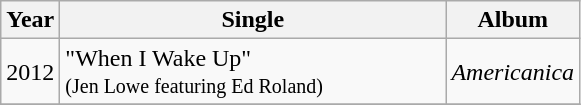<table class="wikitable">
<tr>
<th rowspan="1">Year</th>
<th rowspan="1" width="250">Single</th>
<th rowspan="1">Album</th>
</tr>
<tr>
<td rowspan="1">2012</td>
<td>"When I Wake Up"<br><small>(Jen Lowe featuring Ed Roland)</small></td>
<td><em>Americanica</em></td>
</tr>
<tr>
</tr>
</table>
